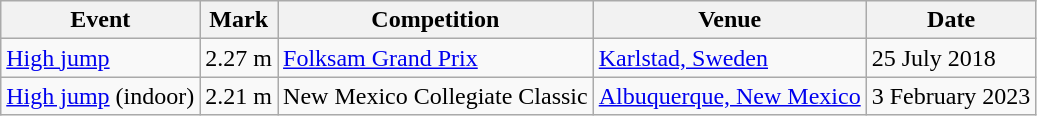<table class=wikitable>
<tr>
<th>Event</th>
<th>Mark</th>
<th>Competition</th>
<th>Venue</th>
<th>Date</th>
</tr>
<tr>
<td><a href='#'>High jump</a></td>
<td>2.27 m</td>
<td><a href='#'>Folksam Grand Prix</a></td>
<td><a href='#'>Karlstad, Sweden</a></td>
<td>25 July 2018</td>
</tr>
<tr>
<td><a href='#'>High jump</a> (indoor)</td>
<td>2.21 m </td>
<td>New Mexico Collegiate Classic</td>
<td><a href='#'>Albuquerque, New Mexico</a></td>
<td>3 February 2023</td>
</tr>
</table>
